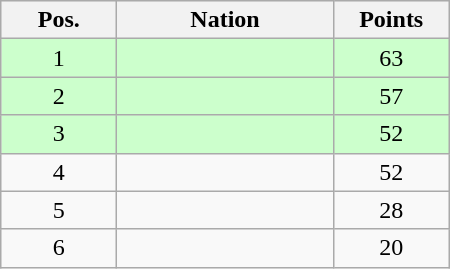<table class="wikitable gauche" cellspacing="1" style="width:300px;">
<tr style="background:#efefef; text-align:center;">
<th style="width:70px;">Pos.</th>
<th>Nation</th>
<th style="width:70px;">Points</th>
</tr>
<tr style="vertical-align:top; text-align:center; background:#ccffcc;">
<td>1</td>
<td style="text-align:left;"></td>
<td>63</td>
</tr>
<tr style="vertical-align:top; text-align:center; background:#ccffcc;">
<td>2</td>
<td style="text-align:left;"></td>
<td>57</td>
</tr>
<tr style="vertical-align:top; text-align:center; background:#ccffcc;">
<td>3</td>
<td style="text-align:left;"></td>
<td>52</td>
</tr>
<tr style="vertical-align:top; text-align:center;">
<td>4</td>
<td style="text-align:left;"></td>
<td>52</td>
</tr>
<tr style="vertical-align:top; text-align:center;">
<td>5</td>
<td style="text-align:left;"></td>
<td>28</td>
</tr>
<tr style="vertical-align:top; text-align:center;">
<td>6</td>
<td style="text-align:left;"></td>
<td>20</td>
</tr>
</table>
